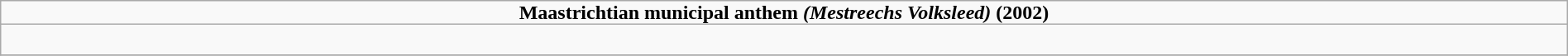<table class="wikitable collapsible collapsed" style="width:100%;">
<tr>
<th class="plainlinksneverexpand">Maastrichtian municipal anthem <em>(Mestreechs Volksleed)</em> (2002)</th>
</tr>
<tr>
<td><br></td>
</tr>
<tr>
</tr>
</table>
